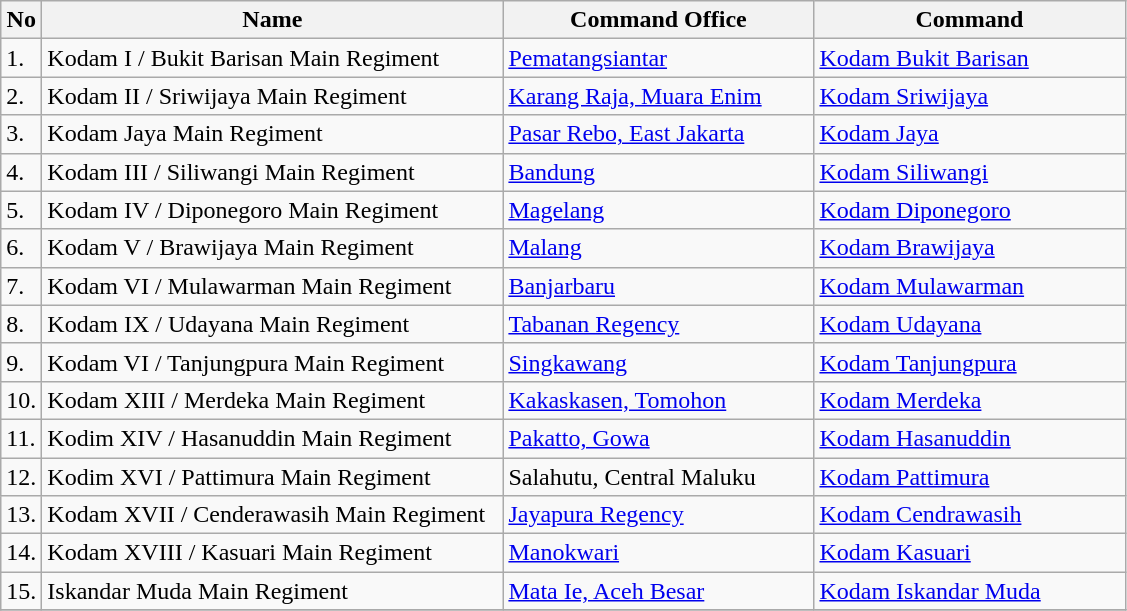<table class="wikitable">
<tr>
<th width="20">No</th>
<th width="300">Name</th>
<th width="200">Command Office</th>
<th width="200">Command</th>
</tr>
<tr>
<td>1.</td>
<td>Kodam I / Bukit Barisan Main Regiment</td>
<td><a href='#'>Pematangsiantar</a></td>
<td><a href='#'>Kodam Bukit Barisan</a></td>
</tr>
<tr>
<td>2.</td>
<td>Kodam II / Sriwijaya Main Regiment</td>
<td><a href='#'>Karang Raja, Muara Enim</a></td>
<td><a href='#'>Kodam Sriwijaya</a></td>
</tr>
<tr>
<td>3.</td>
<td>Kodam Jaya Main Regiment</td>
<td><a href='#'>Pasar Rebo, East Jakarta</a></td>
<td><a href='#'>Kodam Jaya</a></td>
</tr>
<tr>
<td>4.</td>
<td>Kodam III / Siliwangi Main Regiment</td>
<td><a href='#'>Bandung</a></td>
<td><a href='#'>Kodam Siliwangi</a></td>
</tr>
<tr>
<td>5.</td>
<td>Kodam IV / Diponegoro Main Regiment</td>
<td><a href='#'>Magelang</a></td>
<td><a href='#'>Kodam Diponegoro</a></td>
</tr>
<tr>
<td>6.</td>
<td>Kodam V / Brawijaya Main Regiment</td>
<td><a href='#'>Malang</a></td>
<td><a href='#'>Kodam Brawijaya</a></td>
</tr>
<tr>
<td>7.</td>
<td>Kodam VI / Mulawarman Main Regiment</td>
<td><a href='#'>Banjarbaru</a></td>
<td><a href='#'>Kodam Mulawarman</a></td>
</tr>
<tr>
<td>8.</td>
<td>Kodam IX / Udayana Main Regiment</td>
<td><a href='#'>Tabanan Regency</a></td>
<td><a href='#'>Kodam Udayana</a></td>
</tr>
<tr>
<td>9.</td>
<td>Kodam VI / Tanjungpura Main Regiment</td>
<td><a href='#'>Singkawang</a></td>
<td><a href='#'>Kodam Tanjungpura</a></td>
</tr>
<tr>
<td>10.</td>
<td>Kodam XIII / Merdeka Main Regiment</td>
<td><a href='#'>Kakaskasen, Tomohon</a></td>
<td><a href='#'>Kodam Merdeka</a></td>
</tr>
<tr>
<td>11.</td>
<td>Kodim XIV / Hasanuddin Main Regiment</td>
<td><a href='#'>Pakatto, Gowa</a></td>
<td><a href='#'>Kodam Hasanuddin</a></td>
</tr>
<tr>
<td>12.</td>
<td>Kodim XVI / Pattimura Main Regiment</td>
<td>Salahutu, Central Maluku</td>
<td><a href='#'>Kodam Pattimura</a></td>
</tr>
<tr>
<td>13.</td>
<td>Kodam XVII / Cenderawasih Main Regiment</td>
<td><a href='#'>Jayapura Regency</a></td>
<td><a href='#'>Kodam Cendrawasih</a></td>
</tr>
<tr>
<td>14.</td>
<td>Kodam XVIII / Kasuari Main Regiment</td>
<td><a href='#'>Manokwari</a></td>
<td><a href='#'>Kodam Kasuari</a></td>
</tr>
<tr>
<td>15.</td>
<td>Iskandar Muda Main Regiment</td>
<td><a href='#'>Mata Ie, Aceh Besar</a></td>
<td><a href='#'>Kodam Iskandar Muda</a></td>
</tr>
<tr>
</tr>
</table>
